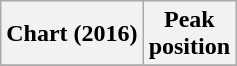<table class="wikitable sortable">
<tr>
<th align="center">Chart (2016)</th>
<th align="center">Peak<br>position</th>
</tr>
<tr>
</tr>
</table>
